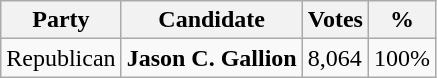<table class="wikitable">
<tr>
<th>Party</th>
<th>Candidate</th>
<th>Votes</th>
<th>%</th>
</tr>
<tr>
<td>Republican</td>
<td><strong>Jason C. Gallion</strong></td>
<td>8,064</td>
<td>100%</td>
</tr>
</table>
